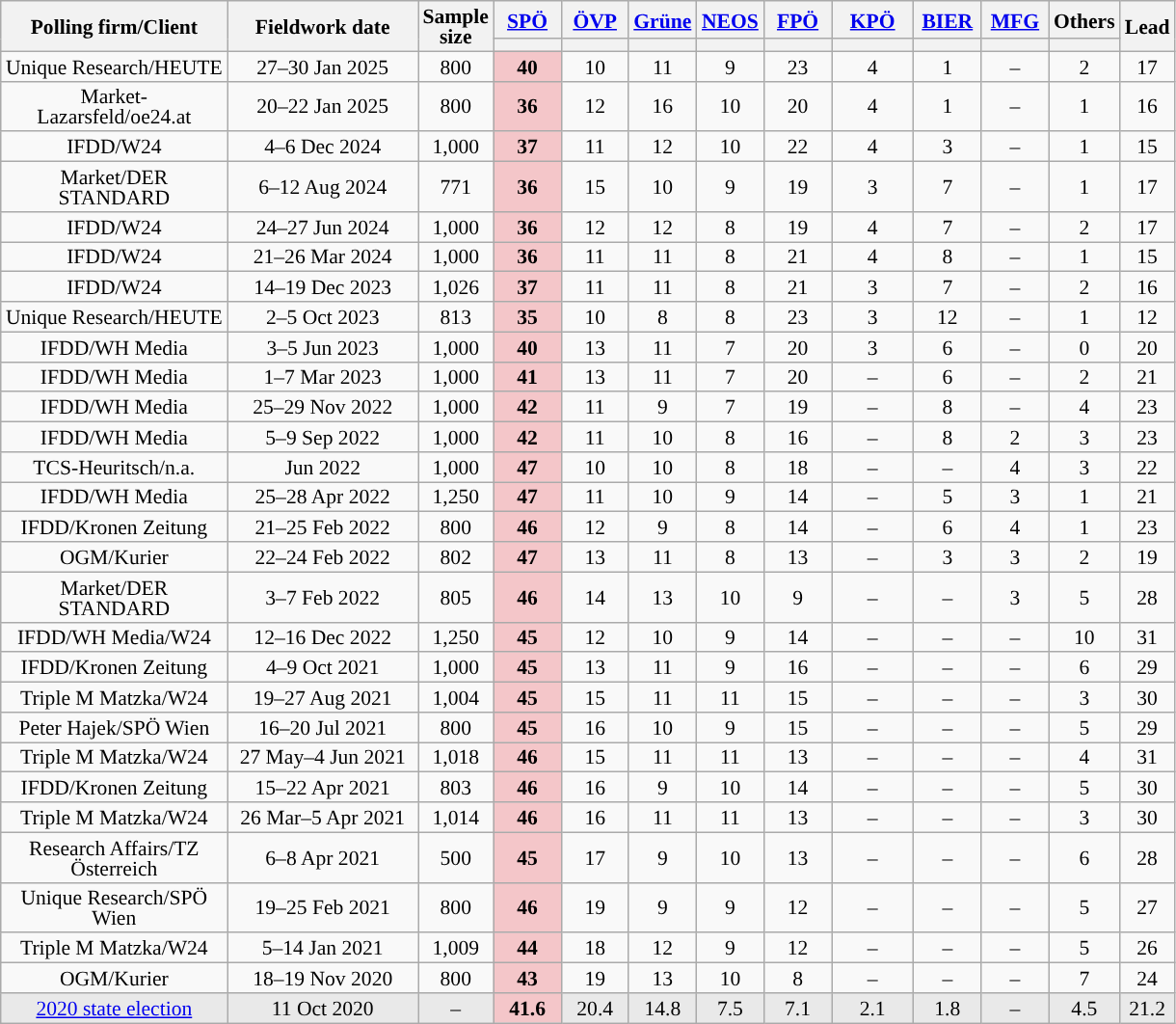<table class="wikitable sortable mw-datatable mw-collapsible mw-collapsed" style="text-align:center;font-size:90%;line-height:14px;">
<tr>
<th rowspan="2" style="width:150px;">Polling firm/Client</th>
<th rowspan="2" style="width:125px;">Fieldwork date</th>
<th rowspan="2" style="width:35px;">Sample<br>size</th>
<th class="unsortable" style="width:40px;"><a href='#'>SPÖ</a></th>
<th class="unsortable" style="width:40px;"><a href='#'>ÖVP</a></th>
<th class="unsortable" style="width:40px;"><a href='#'>Grüne</a></th>
<th class="unsortable" style="width:40px;"><a href='#'>NEOS</a></th>
<th class="unsortable" style="width:40px;"><a href='#'>FPÖ</a></th>
<th class="unsortable" style="width:50px;"><a href='#'>KPÖ</a></th>
<th class="unsortable" style="width:40px;"><a href='#'>BIER</a></th>
<th class="unsortable" style="width:40px;"><a href='#'>MFG</a></th>
<th class="unsortable" style="width:40px;">Others</th>
<th rowspan="2" style="width:30px;">Lead</th>
</tr>
<tr>
<th style="background:"></th>
<th style="background:"></th>
<th style="background:"></th>
<th style="background:"></th>
<th style="background:"></th>
<th style="background:"></th>
<th style="background:"></th>
<th style="background:"></th>
<th style="background:"></th>
</tr>
<tr>
<td>Unique Research/HEUTE</td>
<td>27–30 Jan 2025</td>
<td>800</td>
<td style="background:#F4C6C9;"><strong>40</strong></td>
<td>10</td>
<td>11</td>
<td>9</td>
<td>23</td>
<td>4</td>
<td>1</td>
<td>–</td>
<td>2</td>
<td style="background:">17</td>
</tr>
<tr>
<td>Market-Lazarsfeld/oe24.at</td>
<td>20–22 Jan 2025</td>
<td>800</td>
<td style="background:#F4C6C9;"><strong>36</strong></td>
<td>12</td>
<td>16</td>
<td>10</td>
<td>20</td>
<td>4</td>
<td>1</td>
<td>–</td>
<td>1</td>
<td style="background:">16</td>
</tr>
<tr>
<td>IFDD/W24</td>
<td>4–6 Dec 2024</td>
<td>1,000</td>
<td style="background:#F4C6C9;"><strong>37</strong></td>
<td>11</td>
<td>12</td>
<td>10</td>
<td>22</td>
<td>4</td>
<td>3</td>
<td>–</td>
<td>1</td>
<td style="background:">15</td>
</tr>
<tr>
<td>Market/DER STANDARD</td>
<td>6–12 Aug 2024</td>
<td>771</td>
<td style="background:#F4C6C9;"><strong>36</strong></td>
<td>15</td>
<td>10</td>
<td>9</td>
<td>19</td>
<td>3</td>
<td>7</td>
<td>–</td>
<td>1</td>
<td style="background:">17</td>
</tr>
<tr>
<td>IFDD/W24</td>
<td>24–27 Jun 2024</td>
<td>1,000</td>
<td style="background:#F4C6C9;"><strong>36</strong></td>
<td>12</td>
<td>12</td>
<td>8</td>
<td>19</td>
<td>4</td>
<td>7</td>
<td>–</td>
<td>2</td>
<td style="background:">17</td>
</tr>
<tr>
<td>IFDD/W24</td>
<td>21–26 Mar 2024</td>
<td>1,000</td>
<td style="background:#F4C6C9;"><strong>36</strong></td>
<td>11</td>
<td>11</td>
<td>8</td>
<td>21</td>
<td>4</td>
<td>8</td>
<td>–</td>
<td>1</td>
<td style="background:">15</td>
</tr>
<tr>
<td>IFDD/W24</td>
<td>14–19 Dec 2023</td>
<td>1,026</td>
<td style="background:#F4C6C9;"><strong>37</strong></td>
<td>11</td>
<td>11</td>
<td>8</td>
<td>21</td>
<td>3</td>
<td>7</td>
<td>–</td>
<td>2</td>
<td style="background:">16</td>
</tr>
<tr>
<td>Unique Research/HEUTE</td>
<td>2–5 Oct 2023</td>
<td>813</td>
<td style="background:#F4C6C9;"><strong>35</strong></td>
<td>10</td>
<td>8</td>
<td>8</td>
<td>23</td>
<td>3</td>
<td>12</td>
<td>–</td>
<td>1</td>
<td style="background:">12</td>
</tr>
<tr>
<td>IFDD/WH Media</td>
<td>3–5 Jun 2023</td>
<td>1,000</td>
<td style="background:#F4C6C9;"><strong>40</strong></td>
<td>13</td>
<td>11</td>
<td>7</td>
<td>20</td>
<td>3</td>
<td>6</td>
<td>–</td>
<td>0</td>
<td style="background:">20</td>
</tr>
<tr>
<td>IFDD/WH Media</td>
<td>1–7 Mar 2023</td>
<td>1,000</td>
<td style="background:#F4C6C9;"><strong>41</strong></td>
<td>13</td>
<td>11</td>
<td>7</td>
<td>20</td>
<td>–</td>
<td>6</td>
<td>–</td>
<td>2</td>
<td style="background:">21</td>
</tr>
<tr>
<td>IFDD/WH Media</td>
<td>25–29 Nov 2022</td>
<td>1,000</td>
<td style="background:#F4C6C9;"><strong>42</strong></td>
<td>11</td>
<td>9</td>
<td>7</td>
<td>19</td>
<td>–</td>
<td>8</td>
<td>–</td>
<td>4</td>
<td style="background:">23</td>
</tr>
<tr>
<td>IFDD/WH Media</td>
<td>5–9 Sep 2022</td>
<td>1,000</td>
<td style="background:#F4C6C9;"><strong>42</strong></td>
<td>11</td>
<td>10</td>
<td>8</td>
<td>16</td>
<td>–</td>
<td>8</td>
<td>2</td>
<td>3</td>
<td style="background:">23</td>
</tr>
<tr>
<td>TCS-Heuritsch/n.a.</td>
<td>Jun 2022</td>
<td>1,000</td>
<td style="background:#F4C6C9;"><strong>47</strong></td>
<td>10</td>
<td>10</td>
<td>8</td>
<td>18</td>
<td>–</td>
<td>–</td>
<td>4</td>
<td>3</td>
<td style="background:">22</td>
</tr>
<tr>
<td>IFDD/WH Media</td>
<td>25–28 Apr 2022</td>
<td>1,250</td>
<td style="background:#F4C6C9;"><strong>47</strong></td>
<td>11</td>
<td>10</td>
<td>9</td>
<td>14</td>
<td>–</td>
<td>5</td>
<td>3</td>
<td>1</td>
<td style="background:">21</td>
</tr>
<tr>
<td>IFDD/Kronen Zeitung</td>
<td>21–25 Feb 2022</td>
<td>800</td>
<td style="background:#F4C6C9;"><strong>46</strong></td>
<td>12</td>
<td>9</td>
<td>8</td>
<td>14</td>
<td>–</td>
<td>6</td>
<td>4</td>
<td>1</td>
<td style="background:">23</td>
</tr>
<tr>
<td>OGM/Kurier</td>
<td>22–24 Feb 2022</td>
<td>802</td>
<td style="background:#F4C6C9;"><strong>47</strong></td>
<td>13</td>
<td>11</td>
<td>8</td>
<td>13</td>
<td>–</td>
<td>3</td>
<td>3</td>
<td>2</td>
<td style="background:">19</td>
</tr>
<tr>
<td>Market/DER STANDARD</td>
<td>3–7 Feb 2022</td>
<td>805</td>
<td style="background:#F4C6C9;"><strong>46</strong></td>
<td>14</td>
<td>13</td>
<td>10</td>
<td>9</td>
<td>–</td>
<td>–</td>
<td>3</td>
<td>5</td>
<td style="background:">28</td>
</tr>
<tr>
<td>IFDD/WH Media/W24</td>
<td>12–16 Dec 2022</td>
<td>1,250</td>
<td style="background:#F4C6C9;"><strong>45</strong></td>
<td>12</td>
<td>10</td>
<td>9</td>
<td>14</td>
<td>–</td>
<td>–</td>
<td>–</td>
<td>10</td>
<td style="background:">31</td>
</tr>
<tr>
<td>IFDD/Kronen Zeitung</td>
<td>4–9 Oct 2021</td>
<td>1,000</td>
<td style="background:#F4C6C9;"><strong>45</strong></td>
<td>13</td>
<td>11</td>
<td>9</td>
<td>16</td>
<td>–</td>
<td>–</td>
<td>–</td>
<td>6</td>
<td style="background:">29</td>
</tr>
<tr>
<td>Triple M Matzka/W24</td>
<td>19–27 Aug 2021</td>
<td>1,004</td>
<td style="background:#F4C6C9;"><strong>45</strong></td>
<td>15</td>
<td>11</td>
<td>11</td>
<td>15</td>
<td>–</td>
<td>–</td>
<td>–</td>
<td>3</td>
<td style="background:">30</td>
</tr>
<tr>
<td>Peter Hajek/SPÖ Wien</td>
<td>16–20 Jul 2021</td>
<td>800</td>
<td style="background:#F4C6C9;"><strong>45</strong></td>
<td>16</td>
<td>10</td>
<td>9</td>
<td>15</td>
<td>–</td>
<td>–</td>
<td>–</td>
<td>5</td>
<td style="background:">29</td>
</tr>
<tr>
<td>Triple M Matzka/W24</td>
<td>27 May–4 Jun 2021</td>
<td>1,018</td>
<td style="background:#F4C6C9;"><strong>46</strong></td>
<td>15</td>
<td>11</td>
<td>11</td>
<td>13</td>
<td>–</td>
<td>–</td>
<td>–</td>
<td>4</td>
<td style="background:">31</td>
</tr>
<tr>
<td>IFDD/Kronen Zeitung</td>
<td>15–22 Apr 2021</td>
<td>803</td>
<td style="background:#F4C6C9;"><strong>46</strong></td>
<td>16</td>
<td>9</td>
<td>10</td>
<td>14</td>
<td>–</td>
<td>–</td>
<td>–</td>
<td>5</td>
<td style="background:">30</td>
</tr>
<tr>
<td>Triple M Matzka/W24</td>
<td>26 Mar–5 Apr 2021</td>
<td>1,014</td>
<td style="background:#F4C6C9;"><strong>46</strong></td>
<td>16</td>
<td>11</td>
<td>11</td>
<td>13</td>
<td>–</td>
<td>–</td>
<td>–</td>
<td>3</td>
<td style="background:">30</td>
</tr>
<tr>
<td>Research Affairs/TZ Österreich</td>
<td>6–8 Apr 2021</td>
<td>500</td>
<td style="background:#F4C6C9;"><strong>45</strong></td>
<td>17</td>
<td>9</td>
<td>10</td>
<td>13</td>
<td>–</td>
<td>–</td>
<td>–</td>
<td>6</td>
<td style="background:">28</td>
</tr>
<tr>
<td>Unique Research/SPÖ Wien</td>
<td>19–25 Feb 2021</td>
<td>800</td>
<td style="background:#F4C6C9;"><strong>46</strong></td>
<td>19</td>
<td>9</td>
<td>9</td>
<td>12</td>
<td>–</td>
<td>–</td>
<td>–</td>
<td>5</td>
<td style="background:">27</td>
</tr>
<tr>
<td>Triple M Matzka/W24</td>
<td>5–14 Jan 2021</td>
<td>1,009</td>
<td style="background:#F4C6C9;"><strong>44</strong></td>
<td>18</td>
<td>12</td>
<td>9</td>
<td>12</td>
<td>–</td>
<td>–</td>
<td>–</td>
<td>5</td>
<td style="background:">26</td>
</tr>
<tr>
<td>OGM/Kurier</td>
<td>18–19 Nov 2020</td>
<td>800</td>
<td style="background:#F4C6C9;"><strong>43</strong></td>
<td>19</td>
<td>13</td>
<td>10</td>
<td>8</td>
<td>–</td>
<td>–</td>
<td>–</td>
<td>7</td>
<td style="background:">24</td>
</tr>
<tr style="background:#E9E9E9;">
<td><a href='#'>2020 state election</a></td>
<td data-sort-value="2015-10-11">11 Oct 2020</td>
<td>–</td>
<td style="background:#F4C6C9;"><strong>41.6</strong></td>
<td>20.4</td>
<td>14.8</td>
<td>7.5</td>
<td>7.1</td>
<td>2.1</td>
<td>1.8</td>
<td>–</td>
<td>4.5</td>
<td style="background:">21.2</td>
</tr>
</table>
